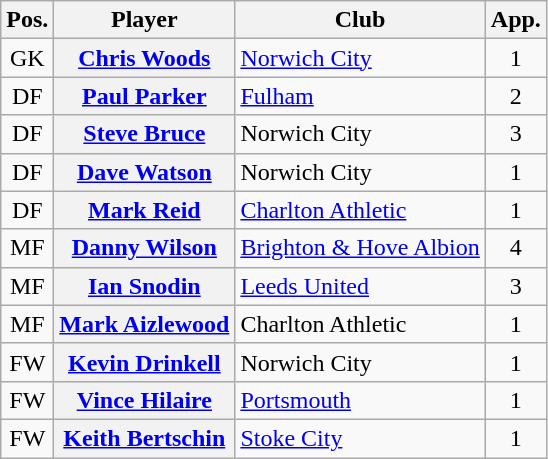<table class="wikitable plainrowheaders" style="text-align: left">
<tr>
<th scope=col>Pos.</th>
<th scope=col>Player</th>
<th scope=col>Club</th>
<th scope=col>App.</th>
</tr>
<tr>
<td style=text-align:center>GK</td>
<th scope=row><a href='#'>Chris Woods</a></th>
<td><a href='#'>Norwich City</a></td>
<td style=text-align:center>1</td>
</tr>
<tr>
<td style=text-align:center>DF</td>
<th scope=row><a href='#'>Paul Parker</a> </th>
<td><a href='#'>Fulham</a></td>
<td style=text-align:center>2</td>
</tr>
<tr>
<td style=text-align:center>DF</td>
<th scope=row><a href='#'>Steve Bruce</a></th>
<td>Norwich City</td>
<td style=text-align:center>3</td>
</tr>
<tr>
<td style=text-align:center>DF</td>
<th scope=row><a href='#'>Dave Watson</a></th>
<td>Norwich City</td>
<td style=text-align:center>1</td>
</tr>
<tr>
<td style=text-align:center>DF</td>
<th scope=row><a href='#'>Mark Reid</a></th>
<td><a href='#'>Charlton Athletic</a></td>
<td style=text-align:center>1</td>
</tr>
<tr>
<td style=text-align:center>MF</td>
<th scope=row><a href='#'>Danny Wilson</a> </th>
<td><a href='#'>Brighton & Hove Albion</a></td>
<td style=text-align:center>4</td>
</tr>
<tr>
<td style=text-align:center>MF</td>
<th scope=row><a href='#'>Ian Snodin</a></th>
<td><a href='#'>Leeds United</a></td>
<td style=text-align:center>3</td>
</tr>
<tr>
<td style=text-align:center>MF</td>
<th scope=row><a href='#'>Mark Aizlewood</a></th>
<td>Charlton Athletic</td>
<td style=text-align:center>1</td>
</tr>
<tr>
<td style=text-align:center>FW</td>
<th scope=row><a href='#'>Kevin Drinkell</a></th>
<td>Norwich City</td>
<td style=text-align:center>1</td>
</tr>
<tr>
<td style=text-align:center>FW</td>
<th scope=row><a href='#'>Vince Hilaire</a></th>
<td><a href='#'>Portsmouth</a></td>
<td style=text-align:center>1</td>
</tr>
<tr>
<td style=text-align:center>FW</td>
<th scope=row><a href='#'>Keith Bertschin</a></th>
<td><a href='#'>Stoke City</a></td>
<td style=text-align:center>1</td>
</tr>
</table>
